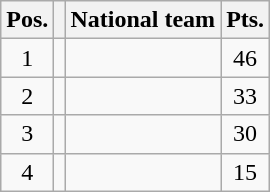<table class=wikitable>
<tr>
<th>Pos.</th>
<th></th>
<th>National team</th>
<th>Pts.</th>
</tr>
<tr align=center>
<td>1</td>
<td></td>
<td align=left></td>
<td>46</td>
</tr>
<tr align=center>
<td>2</td>
<td></td>
<td align=left></td>
<td>33</td>
</tr>
<tr align=center>
<td>3</td>
<td></td>
<td align=left></td>
<td>30</td>
</tr>
<tr align=center>
<td>4</td>
<td></td>
<td align=left></td>
<td>15</td>
</tr>
</table>
